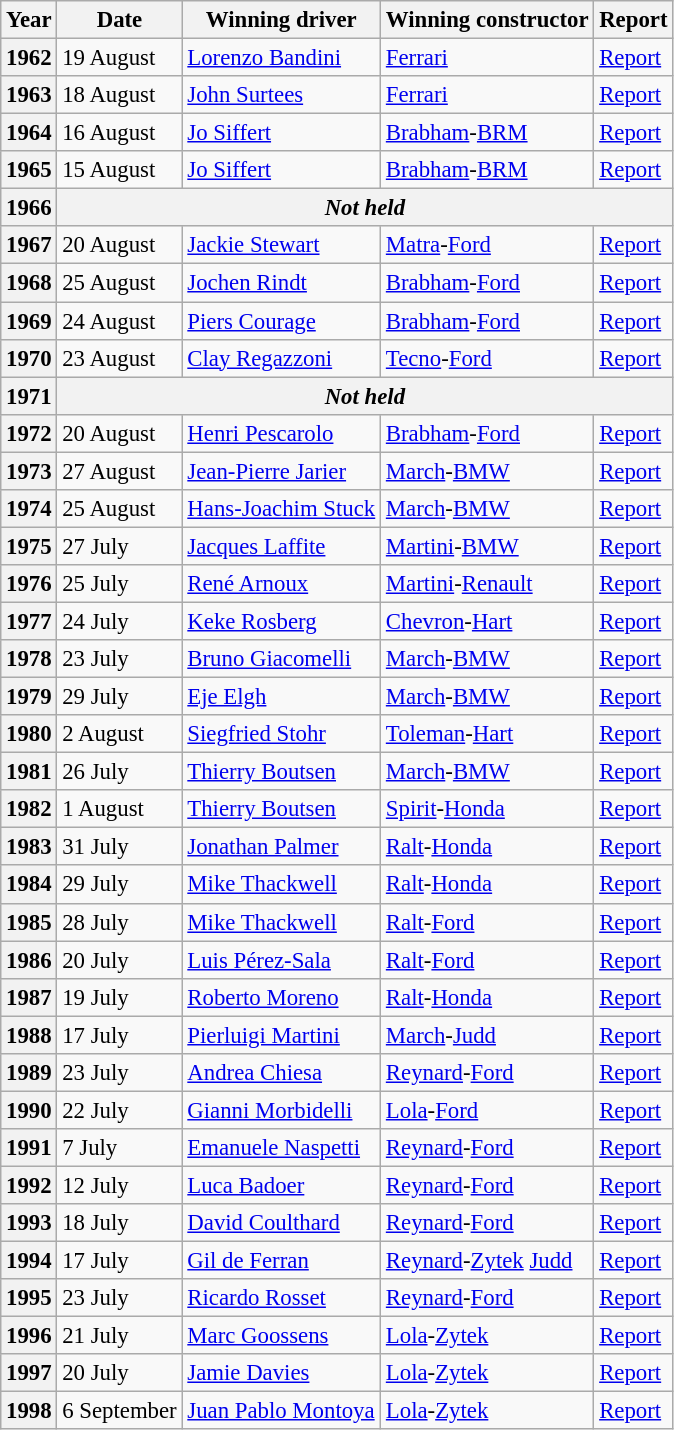<table class="wikitable" style="font-size:95%">
<tr>
<th>Year</th>
<th>Date</th>
<th>Winning driver</th>
<th>Winning constructor</th>
<th>Report</th>
</tr>
<tr>
<th>1962</th>
<td>19 August</td>
<td> <a href='#'>Lorenzo Bandini</a></td>
<td><a href='#'>Ferrari</a></td>
<td><a href='#'>Report</a></td>
</tr>
<tr>
<th>1963</th>
<td>18 August</td>
<td> <a href='#'>John Surtees</a></td>
<td><a href='#'>Ferrari</a></td>
<td><a href='#'>Report</a></td>
</tr>
<tr>
<th>1964</th>
<td>16 August</td>
<td> <a href='#'>Jo Siffert</a></td>
<td><a href='#'>Brabham</a>-<a href='#'>BRM</a></td>
<td><a href='#'>Report</a></td>
</tr>
<tr>
<th>1965</th>
<td>15 August</td>
<td> <a href='#'>Jo Siffert</a></td>
<td><a href='#'>Brabham</a>-<a href='#'>BRM</a></td>
<td><a href='#'>Report</a></td>
</tr>
<tr>
<th>1966</th>
<th colspan=4><em>Not held</em></th>
</tr>
<tr>
<th>1967</th>
<td>20 August</td>
<td> <a href='#'>Jackie Stewart</a></td>
<td><a href='#'>Matra</a>-<a href='#'>Ford</a></td>
<td><a href='#'>Report</a></td>
</tr>
<tr>
<th>1968</th>
<td>25 August</td>
<td> <a href='#'>Jochen Rindt</a></td>
<td><a href='#'>Brabham</a>-<a href='#'>Ford</a></td>
<td><a href='#'>Report</a></td>
</tr>
<tr>
<th>1969</th>
<td>24 August</td>
<td> <a href='#'>Piers Courage</a></td>
<td><a href='#'>Brabham</a>-<a href='#'>Ford</a></td>
<td><a href='#'>Report</a></td>
</tr>
<tr>
<th>1970</th>
<td>23 August</td>
<td> <a href='#'>Clay Regazzoni</a></td>
<td><a href='#'>Tecno</a>-<a href='#'>Ford</a></td>
<td><a href='#'>Report</a></td>
</tr>
<tr>
<th>1971</th>
<th colspan=4><em>Not held</em></th>
</tr>
<tr>
<th>1972</th>
<td>20 August</td>
<td> <a href='#'>Henri Pescarolo</a></td>
<td><a href='#'>Brabham</a>-<a href='#'>Ford</a></td>
<td><a href='#'>Report</a></td>
</tr>
<tr>
<th>1973</th>
<td>27 August</td>
<td> <a href='#'>Jean-Pierre Jarier</a></td>
<td><a href='#'>March</a>-<a href='#'>BMW</a></td>
<td><a href='#'>Report</a></td>
</tr>
<tr>
<th>1974</th>
<td>25 August</td>
<td> <a href='#'>Hans-Joachim Stuck</a></td>
<td><a href='#'>March</a>-<a href='#'>BMW</a></td>
<td><a href='#'>Report</a></td>
</tr>
<tr>
<th>1975</th>
<td>27 July</td>
<td> <a href='#'>Jacques Laffite</a></td>
<td><a href='#'>Martini</a>-<a href='#'>BMW</a></td>
<td><a href='#'>Report</a></td>
</tr>
<tr>
<th>1976</th>
<td>25 July</td>
<td> <a href='#'>René Arnoux</a></td>
<td><a href='#'>Martini</a>-<a href='#'>Renault</a></td>
<td><a href='#'>Report</a></td>
</tr>
<tr>
<th>1977</th>
<td>24 July</td>
<td> <a href='#'>Keke Rosberg</a></td>
<td><a href='#'>Chevron</a>-<a href='#'>Hart</a></td>
<td><a href='#'>Report</a></td>
</tr>
<tr>
<th>1978</th>
<td>23 July</td>
<td> <a href='#'>Bruno Giacomelli</a></td>
<td><a href='#'>March</a>-<a href='#'>BMW</a></td>
<td><a href='#'>Report</a></td>
</tr>
<tr>
<th>1979</th>
<td>29 July</td>
<td> <a href='#'>Eje Elgh</a></td>
<td><a href='#'>March</a>-<a href='#'>BMW</a></td>
<td><a href='#'>Report</a></td>
</tr>
<tr>
<th>1980</th>
<td>2 August</td>
<td> <a href='#'>Siegfried Stohr</a></td>
<td><a href='#'>Toleman</a>-<a href='#'>Hart</a></td>
<td><a href='#'>Report</a></td>
</tr>
<tr>
<th>1981</th>
<td>26 July</td>
<td> <a href='#'>Thierry Boutsen</a></td>
<td><a href='#'>March</a>-<a href='#'>BMW</a></td>
<td><a href='#'>Report</a></td>
</tr>
<tr>
<th>1982</th>
<td>1 August</td>
<td> <a href='#'>Thierry Boutsen</a></td>
<td><a href='#'>Spirit</a>-<a href='#'>Honda</a></td>
<td><a href='#'>Report</a></td>
</tr>
<tr>
<th>1983</th>
<td>31 July</td>
<td> <a href='#'>Jonathan Palmer</a></td>
<td><a href='#'>Ralt</a>-<a href='#'>Honda</a></td>
<td><a href='#'>Report</a></td>
</tr>
<tr>
<th>1984</th>
<td>29 July</td>
<td> <a href='#'>Mike Thackwell</a></td>
<td><a href='#'>Ralt</a>-<a href='#'>Honda</a></td>
<td><a href='#'>Report</a></td>
</tr>
<tr>
<th>1985</th>
<td>28 July</td>
<td> <a href='#'>Mike Thackwell</a></td>
<td><a href='#'>Ralt</a>-<a href='#'>Ford</a></td>
<td><a href='#'>Report</a></td>
</tr>
<tr>
<th>1986</th>
<td>20 July</td>
<td> <a href='#'>Luis Pérez-Sala</a></td>
<td><a href='#'>Ralt</a>-<a href='#'>Ford</a></td>
<td><a href='#'>Report</a></td>
</tr>
<tr>
<th>1987</th>
<td>19 July</td>
<td> <a href='#'>Roberto Moreno</a></td>
<td><a href='#'>Ralt</a>-<a href='#'>Honda</a></td>
<td><a href='#'>Report</a></td>
</tr>
<tr>
<th>1988</th>
<td>17 July</td>
<td> <a href='#'>Pierluigi Martini</a></td>
<td><a href='#'>March</a>-<a href='#'>Judd</a></td>
<td><a href='#'>Report</a></td>
</tr>
<tr>
<th>1989</th>
<td>23 July</td>
<td> <a href='#'>Andrea Chiesa</a></td>
<td><a href='#'>Reynard</a>-<a href='#'>Ford</a></td>
<td><a href='#'>Report</a></td>
</tr>
<tr>
<th>1990</th>
<td>22 July</td>
<td> <a href='#'>Gianni Morbidelli</a></td>
<td><a href='#'>Lola</a>-<a href='#'>Ford</a></td>
<td><a href='#'>Report</a></td>
</tr>
<tr>
<th>1991</th>
<td>7 July</td>
<td> <a href='#'>Emanuele Naspetti</a></td>
<td><a href='#'>Reynard</a>-<a href='#'>Ford</a></td>
<td><a href='#'>Report</a></td>
</tr>
<tr>
<th>1992</th>
<td>12 July</td>
<td> <a href='#'>Luca Badoer</a></td>
<td><a href='#'>Reynard</a>-<a href='#'>Ford</a></td>
<td><a href='#'>Report</a></td>
</tr>
<tr>
<th>1993</th>
<td>18 July</td>
<td> <a href='#'>David Coulthard</a></td>
<td><a href='#'>Reynard</a>-<a href='#'>Ford</a></td>
<td><a href='#'>Report</a></td>
</tr>
<tr>
<th>1994</th>
<td>17 July</td>
<td> <a href='#'>Gil de Ferran</a></td>
<td><a href='#'>Reynard</a>-<a href='#'>Zytek</a> <a href='#'>Judd</a></td>
<td><a href='#'>Report</a></td>
</tr>
<tr>
<th>1995</th>
<td>23 July</td>
<td> <a href='#'>Ricardo Rosset</a></td>
<td><a href='#'>Reynard</a>-<a href='#'>Ford</a></td>
<td><a href='#'>Report</a></td>
</tr>
<tr>
<th>1996</th>
<td>21 July</td>
<td> <a href='#'>Marc Goossens</a></td>
<td><a href='#'>Lola</a>-<a href='#'>Zytek</a></td>
<td><a href='#'>Report</a></td>
</tr>
<tr>
<th>1997</th>
<td>20 July</td>
<td> <a href='#'>Jamie Davies</a></td>
<td><a href='#'>Lola</a>-<a href='#'>Zytek</a></td>
<td><a href='#'>Report</a></td>
</tr>
<tr>
<th>1998</th>
<td>6 September</td>
<td> <a href='#'>Juan Pablo Montoya</a></td>
<td><a href='#'>Lola</a>-<a href='#'>Zytek</a></td>
<td><a href='#'>Report</a></td>
</tr>
</table>
